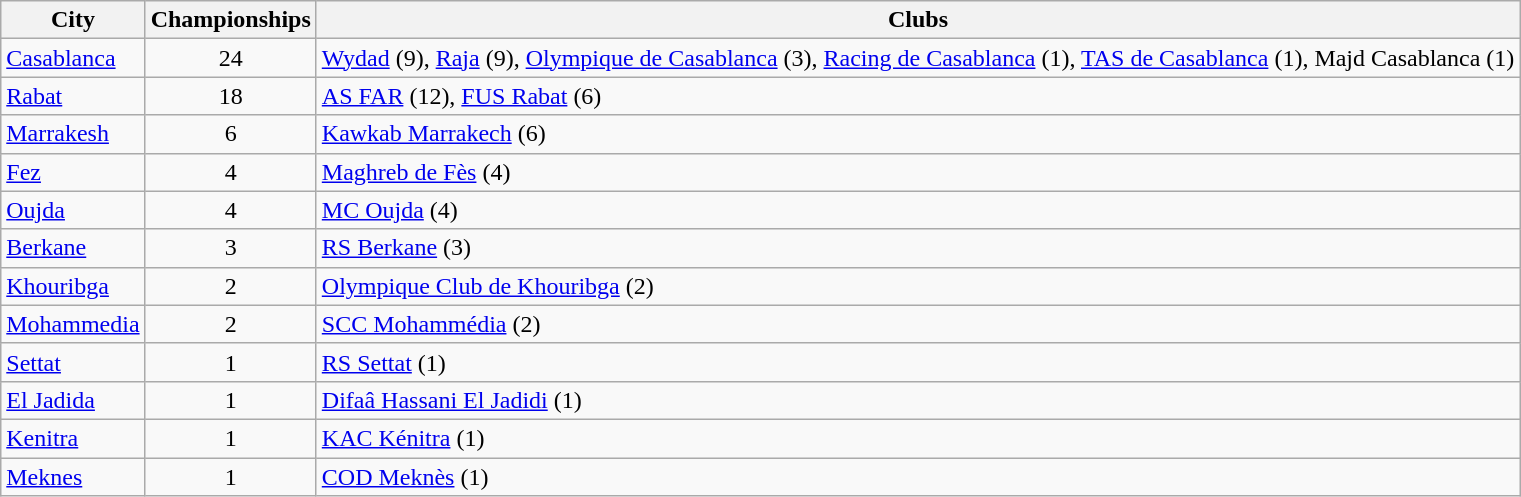<table class="wikitable">
<tr>
<th>City</th>
<th>Championships</th>
<th>Clubs</th>
</tr>
<tr>
<td><a href='#'>Casablanca</a></td>
<td style="text-align: center;">24</td>
<td><a href='#'>Wydad</a> (9), <a href='#'>Raja</a> (9), <a href='#'>Olympique de Casablanca</a> (3), <a href='#'>Racing de Casablanca</a> (1), <a href='#'>TAS de Casablanca</a> (1), Majd Casablanca (1)</td>
</tr>
<tr>
<td><a href='#'>Rabat</a></td>
<td style="text-align: center;">18</td>
<td><a href='#'>AS FAR</a> (12), <a href='#'>FUS Rabat</a> (6)</td>
</tr>
<tr>
<td><a href='#'>Marrakesh</a></td>
<td style="text-align: center;">6</td>
<td><a href='#'>Kawkab Marrakech</a> (6)</td>
</tr>
<tr>
<td><a href='#'>Fez</a></td>
<td style="text-align: center;">4</td>
<td><a href='#'>Maghreb de Fès</a> (4)</td>
</tr>
<tr>
<td><a href='#'>Oujda</a></td>
<td style="text-align: center;">4</td>
<td><a href='#'>MC Oujda</a> (4)</td>
</tr>
<tr>
<td><a href='#'>Berkane</a></td>
<td style="text-align: center;">3</td>
<td><a href='#'>RS Berkane</a> (3)</td>
</tr>
<tr>
<td><a href='#'>Khouribga</a></td>
<td style="text-align: center;">2</td>
<td><a href='#'>Olympique Club de Khouribga</a> (2)</td>
</tr>
<tr>
<td><a href='#'>Mohammedia</a></td>
<td style="text-align: center;">2</td>
<td><a href='#'>SCC Mohammédia</a> (2)</td>
</tr>
<tr>
<td><a href='#'>Settat</a></td>
<td style="text-align: center;">1</td>
<td><a href='#'>RS Settat</a> (1)</td>
</tr>
<tr>
<td><a href='#'>El Jadida</a></td>
<td style="text-align: center;">1</td>
<td><a href='#'>Difaâ Hassani El Jadidi</a> (1)</td>
</tr>
<tr>
<td><a href='#'>Kenitra</a></td>
<td style="text-align: center;">1</td>
<td><a href='#'>KAC Kénitra</a> (1)</td>
</tr>
<tr>
<td><a href='#'>Meknes</a></td>
<td style="text-align: center;">1</td>
<td><a href='#'>COD Meknès</a> (1)</td>
</tr>
</table>
